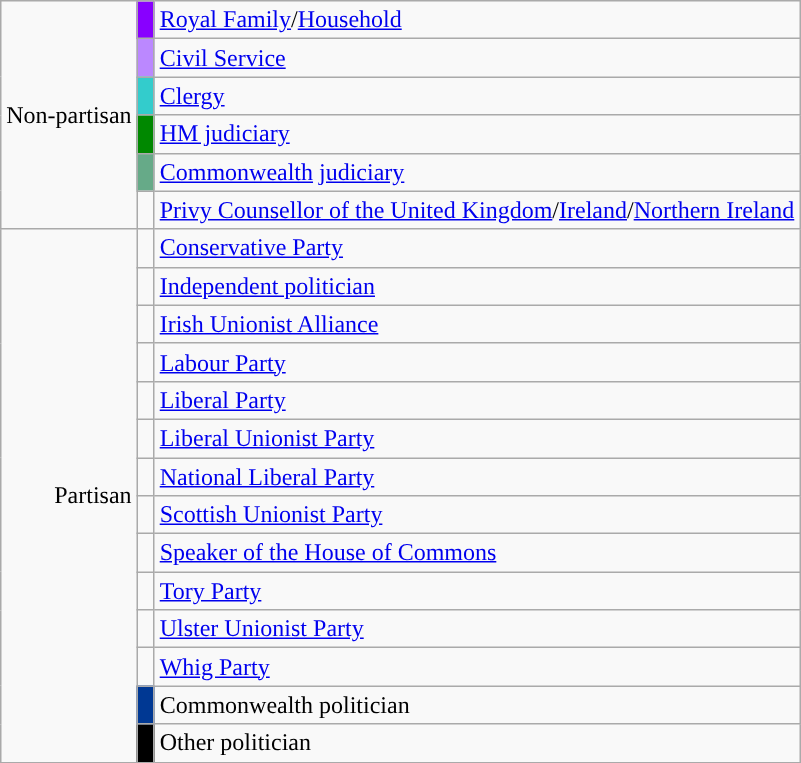<table class="sortable wikitable">
<tr>
<td rowspan=6 align=right>Non-partisan</td>
<td style="background-color:#8800FF"> </td>
<td><a href='#'>Royal Family</a>/<a href='#'>Household</a></td>
</tr>
<tr>
<td style="background-color:#BB88FF"> </td>
<td><a href='#'>Civil Service</a></td>
</tr>
<tr>
<td style="background-color:#33CCCC"> </td>
<td><a href='#'>Clergy</a></td>
</tr>
<tr>
<td style="background-color:#008800"> </td>
<td><a href='#'>HM judiciary</a></td>
</tr>
<tr>
<td style="background-color:#66AA88"> </td>
<td><a href='#'>Commonwealth</a> <a href='#'>judiciary</a></td>
</tr>
<tr>
<td style="background: "> </td>
<td><a href='#'>Privy Counsellor of the United Kingdom</a>/<a href='#'>Ireland</a>/<a href='#'>Northern Ireland</a></td>
</tr>
<tr>
<td rowspan=14 align=right>Partisan</td>
<td style="background-color:"> </td>
<td><a href='#'>Conservative Party</a></td>
</tr>
<tr>
<td style="background-color:"> </td>
<td><a href='#'>Independent politician</a></td>
</tr>
<tr>
<td style="background-color:"> </td>
<td><a href='#'>Irish Unionist Alliance</a></td>
</tr>
<tr>
<td style="background-color:"> </td>
<td><a href='#'>Labour Party</a></td>
</tr>
<tr>
<td style="background-color:"> </td>
<td><a href='#'>Liberal Party</a></td>
</tr>
<tr>
<td style="background-color:"> </td>
<td><a href='#'>Liberal Unionist Party</a></td>
</tr>
<tr>
<td style="background-color:"> </td>
<td><a href='#'>National Liberal Party</a></td>
</tr>
<tr>
<td style="background-color:"> </td>
<td><a href='#'>Scottish Unionist Party</a></td>
</tr>
<tr>
<td style="background-color:"> </td>
<td><a href='#'>Speaker of the House of Commons</a></td>
</tr>
<tr>
<td style="background-color:"> </td>
<td><a href='#'>Tory Party</a></td>
</tr>
<tr>
<td style="background-color:"> </td>
<td><a href='#'>Ulster Unionist Party</a></td>
</tr>
<tr>
<td style="background-color:"> </td>
<td><a href='#'>Whig Party</a></td>
</tr>
<tr>
<td style="background-color:#003893"> </td>
<td>Commonwealth politician</td>
</tr>
<tr>
<td style="background-color:#000000"> </td>
<td>Other politician</td>
</tr>
</table>
